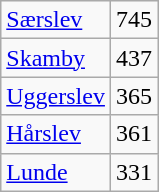<table class="wikitable" style="float:left; margin-right:1em">
<tr>
<td><a href='#'>Særslev</a></td>
<td align="center">745</td>
</tr>
<tr>
<td><a href='#'>Skamby</a></td>
<td align="center">437</td>
</tr>
<tr>
<td><a href='#'>Uggerslev</a></td>
<td align="center">365</td>
</tr>
<tr>
<td><a href='#'>Hårslev</a></td>
<td align="center">361</td>
</tr>
<tr>
<td><a href='#'>Lunde</a></td>
<td align="center">331</td>
</tr>
</table>
